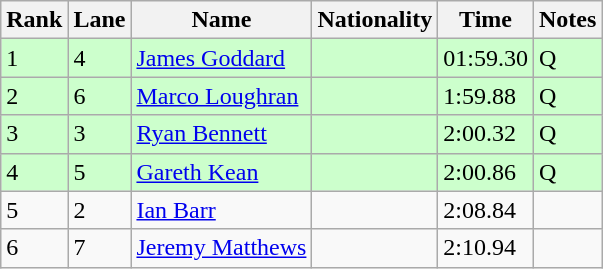<table class="wikitable">
<tr>
<th>Rank</th>
<th>Lane</th>
<th>Name</th>
<th>Nationality</th>
<th>Time</th>
<th>Notes</th>
</tr>
<tr bgcolor=ccffcc>
<td>1</td>
<td>4</td>
<td><a href='#'>James Goddard</a></td>
<td></td>
<td>01:59.30</td>
<td>Q</td>
</tr>
<tr bgcolor=ccffcc>
<td>2</td>
<td>6</td>
<td><a href='#'>Marco Loughran</a></td>
<td></td>
<td>1:59.88</td>
<td>Q</td>
</tr>
<tr bgcolor=ccffcc>
<td>3</td>
<td>3</td>
<td><a href='#'>Ryan Bennett</a></td>
<td></td>
<td>2:00.32</td>
<td>Q</td>
</tr>
<tr bgcolor=ccffcc>
<td>4</td>
<td>5</td>
<td><a href='#'>Gareth Kean</a></td>
<td></td>
<td>2:00.86</td>
<td>Q</td>
</tr>
<tr>
<td>5</td>
<td>2</td>
<td><a href='#'>Ian Barr</a></td>
<td></td>
<td>2:08.84</td>
<td></td>
</tr>
<tr>
<td>6</td>
<td>7</td>
<td><a href='#'>Jeremy Matthews</a></td>
<td></td>
<td>2:10.94</td>
<td></td>
</tr>
</table>
